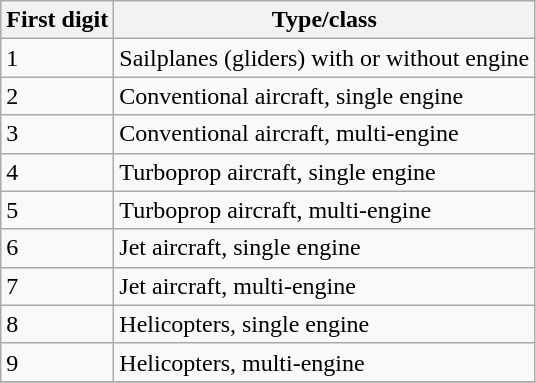<table class="wikitable">
<tr>
<th style="text-align: center;">First digit</th>
<th style="text-align: center;">Type/class</th>
</tr>
<tr>
<td>1</td>
<td>Sailplanes (gliders) with or without engine</td>
</tr>
<tr>
<td>2</td>
<td>Conventional aircraft, single engine</td>
</tr>
<tr>
<td>3</td>
<td>Conventional aircraft, multi-engine</td>
</tr>
<tr>
<td>4</td>
<td>Turboprop aircraft, single engine</td>
</tr>
<tr>
<td>5</td>
<td>Turboprop aircraft, multi-engine</td>
</tr>
<tr>
<td>6</td>
<td>Jet aircraft, single engine</td>
</tr>
<tr>
<td>7</td>
<td>Jet aircraft, multi-engine</td>
</tr>
<tr>
<td>8</td>
<td>Helicopters, single engine</td>
</tr>
<tr>
<td>9</td>
<td>Helicopters, multi-engine</td>
</tr>
<tr>
</tr>
</table>
